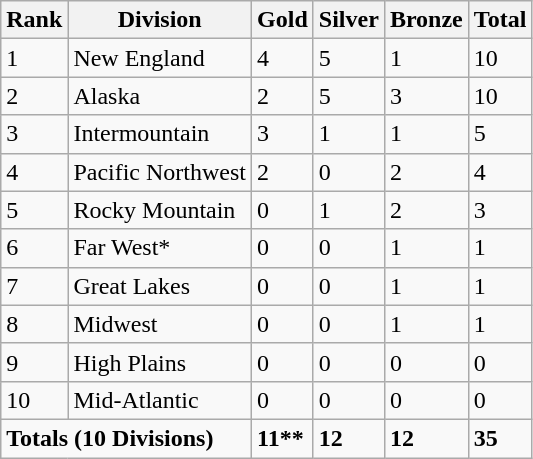<table class="wikitable sortable">
<tr>
<th>Rank</th>
<th>Division</th>
<th>Gold</th>
<th>Silver</th>
<th>Bronze</th>
<th>Total</th>
</tr>
<tr>
<td>1</td>
<td>New England</td>
<td>4</td>
<td>5</td>
<td>1</td>
<td>10</td>
</tr>
<tr>
<td>2</td>
<td>Alaska</td>
<td>2</td>
<td>5</td>
<td>3</td>
<td>10</td>
</tr>
<tr>
<td>3</td>
<td>Intermountain</td>
<td>3</td>
<td>1</td>
<td>1</td>
<td>5</td>
</tr>
<tr>
<td>4</td>
<td>Pacific Northwest</td>
<td>2</td>
<td>0</td>
<td>2</td>
<td>4</td>
</tr>
<tr>
<td>5</td>
<td>Rocky Mountain</td>
<td>0</td>
<td>1</td>
<td>2</td>
<td>3</td>
</tr>
<tr>
<td>6</td>
<td>Far West*</td>
<td>0</td>
<td>0</td>
<td>1</td>
<td>1</td>
</tr>
<tr>
<td>7</td>
<td>Great Lakes</td>
<td>0</td>
<td>0</td>
<td>1</td>
<td>1</td>
</tr>
<tr>
<td>8</td>
<td>Midwest</td>
<td>0</td>
<td>0</td>
<td>1</td>
<td>1</td>
</tr>
<tr>
<td>9</td>
<td>High Plains</td>
<td>0</td>
<td>0</td>
<td>0</td>
<td>0</td>
</tr>
<tr>
<td>10</td>
<td>Mid-Atlantic</td>
<td>0</td>
<td>0</td>
<td>0</td>
<td>0</td>
</tr>
<tr>
<td colspan="2"><strong>Totals (10 Divisions)</strong></td>
<td><strong>11**</strong></td>
<td><strong>12</strong></td>
<td><strong>12</strong></td>
<td><strong>35</strong></td>
</tr>
</table>
